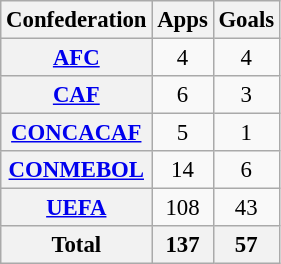<table class="wikitable plainrowheaders sortable" style="text-align:center; font-size:95%">
<tr>
<th scope="col">Confederation</th>
<th scope="col">Apps</th>
<th scope="col">Goals</th>
</tr>
<tr>
<th scope="row"><a href='#'>AFC</a></th>
<td>4</td>
<td>4</td>
</tr>
<tr>
<th scope="row"><a href='#'>CAF</a></th>
<td>6</td>
<td>3</td>
</tr>
<tr>
<th scope="row"><a href='#'>CONCACAF</a></th>
<td>5</td>
<td>1</td>
</tr>
<tr>
<th scope="row"><a href='#'>CONMEBOL</a></th>
<td>14</td>
<td>6</td>
</tr>
<tr>
<th scope="row"><a href='#'>UEFA</a></th>
<td>108</td>
<td>43</td>
</tr>
<tr>
<th>Total</th>
<th>137</th>
<th>57</th>
</tr>
</table>
